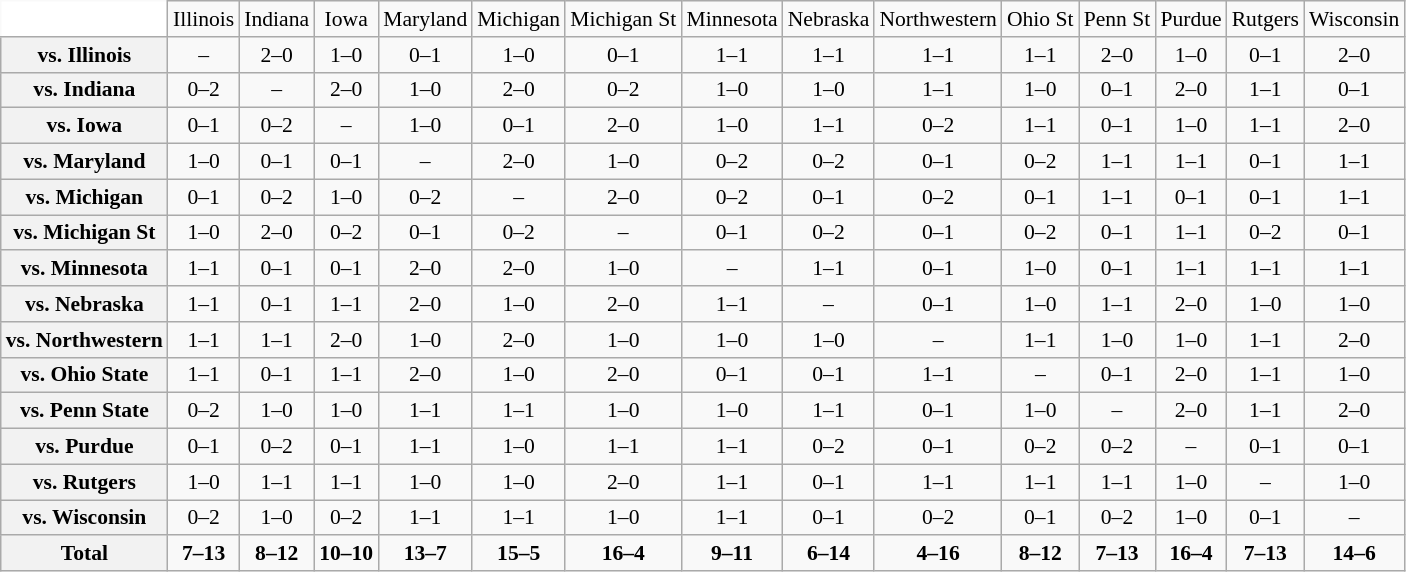<table class="wikitable" style="white-space:nowrap; font-size:90%; text-align:center;">
<tr>
<td style="background:white; border-top-style:hidden; border-left-style:hidden;"></td>
<td align="center" style=>Illinois</td>
<td align="center" style=>Indiana</td>
<td align="center" style=>Iowa</td>
<td align="center" style=>Maryland</td>
<td align="center" style=>Michigan</td>
<td align="center" style=>Michigan St</td>
<td align="center" style=>Minnesota</td>
<td align="center" style=>Nebraska</td>
<td align="center" style=>Northwestern</td>
<td align="center" style=>Ohio St</td>
<td align="center" style=>Penn St</td>
<td align="center" style=>Purdue</td>
<td align="center" style=>Rutgers</td>
<td align="center" style=>Wisconsin</td>
</tr>
<tr>
<th>vs. Illinois</th>
<td>–</td>
<td>2–0</td>
<td>1–0</td>
<td>0–1</td>
<td>1–0</td>
<td>0–1</td>
<td>1–1</td>
<td>1–1</td>
<td>1–1</td>
<td>1–1</td>
<td>2–0</td>
<td>1–0</td>
<td>0–1</td>
<td>2–0</td>
</tr>
<tr>
<th>vs. Indiana</th>
<td>0–2</td>
<td>–</td>
<td>2–0</td>
<td>1–0</td>
<td>2–0</td>
<td>0–2</td>
<td>1–0</td>
<td>1–0</td>
<td>1–1</td>
<td>1–0</td>
<td>0–1</td>
<td>2–0</td>
<td>1–1</td>
<td>0–1</td>
</tr>
<tr>
<th>vs. Iowa</th>
<td>0–1</td>
<td>0–2</td>
<td>–</td>
<td>1–0</td>
<td>0–1</td>
<td>2–0</td>
<td>1–0</td>
<td>1–1</td>
<td>0–2</td>
<td>1–1</td>
<td>0–1</td>
<td>1–0</td>
<td>1–1</td>
<td>2–0</td>
</tr>
<tr>
<th>vs. Maryland</th>
<td>1–0</td>
<td>0–1</td>
<td>0–1</td>
<td>–</td>
<td>2–0</td>
<td>1–0</td>
<td>0–2</td>
<td>0–2</td>
<td>0–1</td>
<td>0–2</td>
<td>1–1</td>
<td>1–1</td>
<td>0–1</td>
<td>1–1</td>
</tr>
<tr>
<th>vs. Michigan</th>
<td>0–1</td>
<td>0–2</td>
<td>1–0</td>
<td>0–2</td>
<td>–</td>
<td>2–0</td>
<td>0–2</td>
<td>0–1</td>
<td>0–2</td>
<td>0–1</td>
<td>1–1</td>
<td>0–1</td>
<td>0–1</td>
<td>1–1</td>
</tr>
<tr>
<th>vs. Michigan St</th>
<td>1–0</td>
<td>2–0</td>
<td>0–2</td>
<td>0–1</td>
<td>0–2</td>
<td>–</td>
<td>0–1</td>
<td>0–2</td>
<td>0–1</td>
<td>0–2</td>
<td>0–1</td>
<td>1–1</td>
<td>0–2</td>
<td>0–1</td>
</tr>
<tr>
<th>vs. Minnesota</th>
<td>1–1</td>
<td>0–1</td>
<td>0–1</td>
<td>2–0</td>
<td>2–0</td>
<td>1–0</td>
<td>–</td>
<td>1–1</td>
<td>0–1</td>
<td>1–0</td>
<td>0–1</td>
<td>1–1</td>
<td>1–1</td>
<td>1–1</td>
</tr>
<tr>
<th>vs. Nebraska</th>
<td>1–1</td>
<td>0–1</td>
<td>1–1</td>
<td>2–0</td>
<td>1–0</td>
<td>2–0</td>
<td>1–1</td>
<td>–</td>
<td>0–1</td>
<td>1–0</td>
<td>1–1</td>
<td>2–0</td>
<td>1–0</td>
<td>1–0</td>
</tr>
<tr>
<th>vs. Northwestern</th>
<td>1–1</td>
<td>1–1</td>
<td>2–0</td>
<td>1–0</td>
<td>2–0</td>
<td>1–0</td>
<td>1–0</td>
<td>1–0</td>
<td>–</td>
<td>1–1</td>
<td>1–0</td>
<td>1–0</td>
<td>1–1</td>
<td>2–0</td>
</tr>
<tr>
<th>vs. Ohio State</th>
<td>1–1</td>
<td>0–1</td>
<td>1–1</td>
<td>2–0</td>
<td>1–0</td>
<td>2–0</td>
<td>0–1</td>
<td>0–1</td>
<td>1–1</td>
<td>–</td>
<td>0–1</td>
<td>2–0</td>
<td>1–1</td>
<td>1–0</td>
</tr>
<tr>
<th>vs. Penn State</th>
<td>0–2</td>
<td>1–0</td>
<td>1–0</td>
<td>1–1</td>
<td>1–1</td>
<td>1–0</td>
<td>1–0</td>
<td>1–1</td>
<td>0–1</td>
<td>1–0</td>
<td>–</td>
<td>2–0</td>
<td>1–1</td>
<td>2–0</td>
</tr>
<tr>
<th>vs. Purdue</th>
<td>0–1</td>
<td>0–2</td>
<td>0–1</td>
<td>1–1</td>
<td>1–0</td>
<td>1–1</td>
<td>1–1</td>
<td>0–2</td>
<td>0–1</td>
<td>0–2</td>
<td>0–2</td>
<td>–</td>
<td>0–1</td>
<td>0–1</td>
</tr>
<tr>
<th>vs. Rutgers</th>
<td>1–0</td>
<td>1–1</td>
<td>1–1</td>
<td>1–0</td>
<td>1–0</td>
<td>2–0</td>
<td>1–1</td>
<td>0–1</td>
<td>1–1</td>
<td>1–1</td>
<td>1–1</td>
<td>1–0</td>
<td>–</td>
<td>1–0</td>
</tr>
<tr>
<th>vs. Wisconsin</th>
<td>0–2</td>
<td>1–0</td>
<td>0–2</td>
<td>1–1</td>
<td>1–1</td>
<td>1–0</td>
<td>1–1</td>
<td>0–1</td>
<td>0–2</td>
<td>0–1</td>
<td>0–2</td>
<td>1–0</td>
<td>0–1</td>
<td>–</td>
</tr>
<tr>
<th>Total</th>
<td><strong>7–13</strong></td>
<td><strong>8–12</strong></td>
<td><strong>10–10</strong></td>
<td><strong>13–7</strong></td>
<td><strong>15–5</strong></td>
<td><strong>16–4</strong></td>
<td><strong>9–11</strong></td>
<td><strong>6–14</strong></td>
<td><strong>4–16</strong></td>
<td><strong>8–12</strong></td>
<td><strong>7–13</strong></td>
<td><strong>16–4</strong></td>
<td><strong>7–13</strong></td>
<td><strong>14–6</strong></td>
</tr>
</table>
